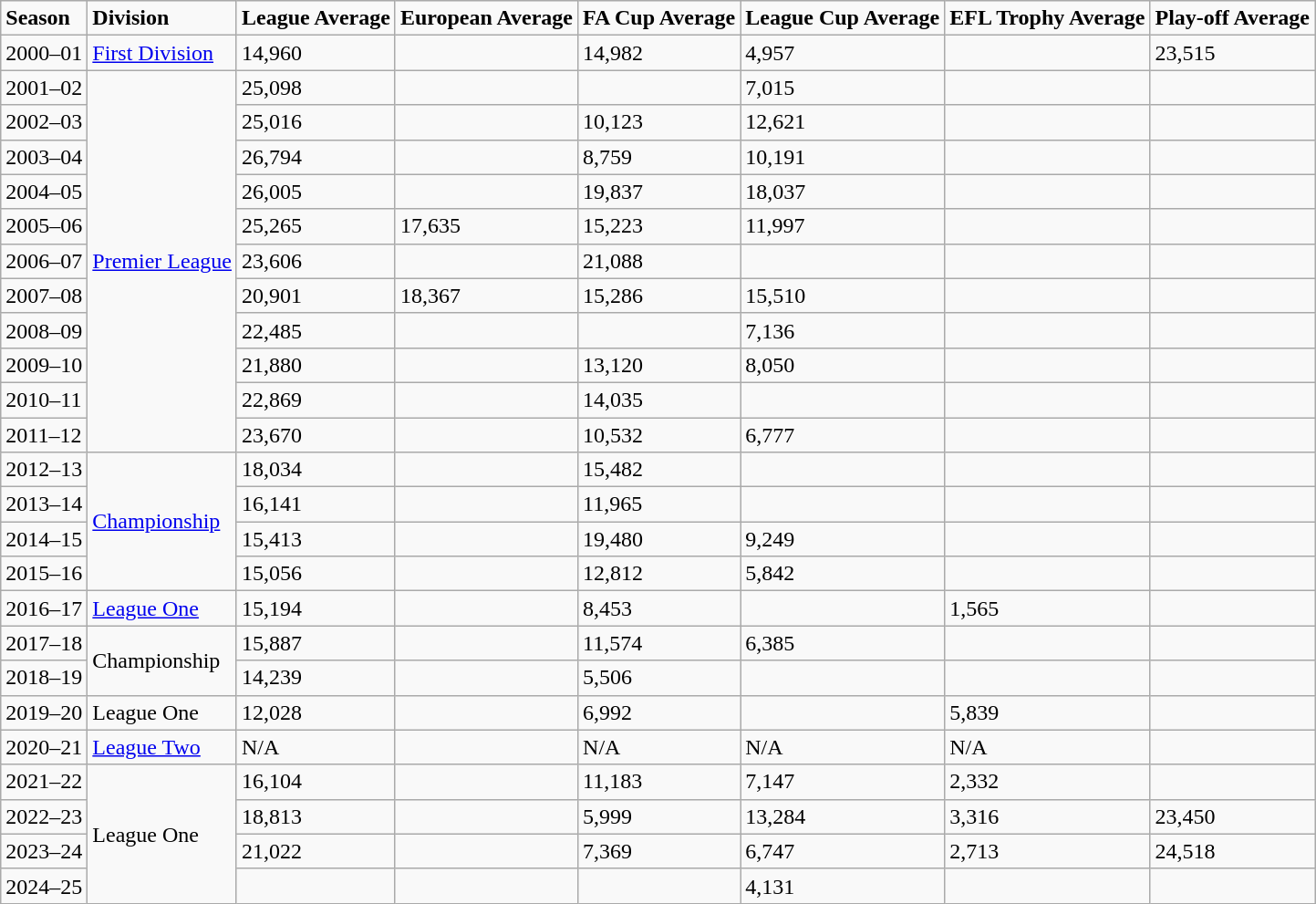<table class="wikitable">
<tr>
<td><strong>Season</strong></td>
<td><strong>Division</strong></td>
<td><strong>League Average</strong></td>
<td><strong>European Average</strong></td>
<td><strong>FA Cup Average</strong></td>
<td><strong>League Cup Average</strong></td>
<td><strong>EFL Trophy Average</strong></td>
<td><strong>Play-off Average</strong></td>
</tr>
<tr>
<td>2000–01</td>
<td><a href='#'>First Division</a></td>
<td>14,960</td>
<td></td>
<td>14,982</td>
<td>4,957</td>
<td></td>
<td>23,515</td>
</tr>
<tr>
<td>2001–02</td>
<td rowspan=11><a href='#'>Premier League</a></td>
<td>25,098</td>
<td></td>
<td></td>
<td>7,015</td>
<td></td>
<td></td>
</tr>
<tr>
<td>2002–03</td>
<td>25,016</td>
<td></td>
<td>10,123</td>
<td>12,621</td>
<td></td>
<td></td>
</tr>
<tr>
<td>2003–04</td>
<td>26,794</td>
<td></td>
<td>8,759</td>
<td>10,191</td>
<td></td>
<td></td>
</tr>
<tr>
<td>2004–05</td>
<td>26,005</td>
<td></td>
<td>19,837</td>
<td>18,037</td>
<td></td>
<td></td>
</tr>
<tr>
<td>2005–06</td>
<td>25,265</td>
<td>17,635</td>
<td>15,223</td>
<td>11,997</td>
<td></td>
<td></td>
</tr>
<tr>
<td>2006–07</td>
<td>23,606</td>
<td></td>
<td>21,088</td>
<td></td>
<td></td>
<td></td>
</tr>
<tr>
<td>2007–08</td>
<td>20,901</td>
<td>18,367</td>
<td>15,286</td>
<td>15,510</td>
<td></td>
<td></td>
</tr>
<tr>
<td>2008–09</td>
<td>22,485</td>
<td></td>
<td></td>
<td>7,136</td>
<td></td>
<td></td>
</tr>
<tr>
<td>2009–10</td>
<td>21,880</td>
<td></td>
<td>13,120</td>
<td>8,050</td>
<td></td>
<td></td>
</tr>
<tr>
<td>2010–11</td>
<td>22,869</td>
<td></td>
<td>14,035</td>
<td></td>
<td></td>
<td></td>
</tr>
<tr>
<td>2011–12</td>
<td>23,670</td>
<td></td>
<td>10,532</td>
<td>6,777</td>
<td></td>
<td></td>
</tr>
<tr>
<td>2012–13</td>
<td rowspan=4><a href='#'>Championship</a></td>
<td>18,034</td>
<td></td>
<td>15,482</td>
<td></td>
<td></td>
<td></td>
</tr>
<tr>
<td>2013–14</td>
<td>16,141</td>
<td></td>
<td>11,965</td>
<td></td>
<td></td>
<td></td>
</tr>
<tr>
<td>2014–15</td>
<td>15,413</td>
<td></td>
<td>19,480</td>
<td>9,249</td>
<td></td>
<td></td>
</tr>
<tr>
<td>2015–16</td>
<td>15,056</td>
<td></td>
<td>12,812</td>
<td>5,842</td>
<td></td>
<td></td>
</tr>
<tr>
<td>2016–17</td>
<td><a href='#'>League One</a></td>
<td>15,194</td>
<td></td>
<td>8,453</td>
<td></td>
<td>1,565</td>
<td></td>
</tr>
<tr>
<td>2017–18</td>
<td rowspan=2>Championship</td>
<td>15,887</td>
<td></td>
<td>11,574</td>
<td>6,385</td>
<td></td>
<td></td>
</tr>
<tr>
<td>2018–19</td>
<td>14,239</td>
<td></td>
<td>5,506</td>
<td></td>
<td></td>
<td></td>
</tr>
<tr>
<td>2019–20</td>
<td>League One</td>
<td>12,028</td>
<td></td>
<td>6,992</td>
<td></td>
<td>5,839</td>
<td></td>
</tr>
<tr>
<td>2020–21</td>
<td><a href='#'>League Two</a></td>
<td>N/A</td>
<td></td>
<td>N/A</td>
<td>N/A</td>
<td>N/A</td>
<td></td>
</tr>
<tr>
<td>2021–22</td>
<td rowspan=4>League One</td>
<td>16,104</td>
<td></td>
<td>11,183</td>
<td>7,147</td>
<td>2,332</td>
<td></td>
</tr>
<tr>
<td>2022–23</td>
<td>18,813</td>
<td></td>
<td>5,999</td>
<td>13,284</td>
<td>3,316</td>
<td>23,450</td>
</tr>
<tr>
<td>2023–24</td>
<td>21,022</td>
<td></td>
<td>7,369</td>
<td>6,747</td>
<td>2,713</td>
<td>24,518</td>
</tr>
<tr>
<td>2024–25</td>
<td></td>
<td></td>
<td></td>
<td>4,131</td>
<td></td>
<td></td>
</tr>
</table>
